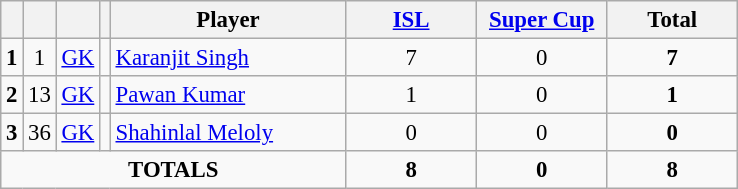<table class="wikitable" style="font-size: 95%; text-align: center;">
<tr>
<th rowspan="1" !width=15></th>
<th rowspan="1" !width=15></th>
<th rowspan="1" !width=15></th>
<th rowspan="1" !width=15></th>
<th width=150>Player</th>
<th width=80><a href='#'>ISL</a></th>
<th width=80><a href='#'>Super Cup</a></th>
<th width=80>Total</th>
</tr>
<tr>
<td rowspan=1><strong>1</strong></td>
<td>1</td>
<td><a href='#'>GK</a></td>
<td></td>
<td align=left><a href='#'>Karanjit Singh</a></td>
<td>7</td>
<td>0</td>
<td><strong>7</strong></td>
</tr>
<tr>
<td rowspan=1><strong>2</strong></td>
<td>13</td>
<td><a href='#'>GK</a></td>
<td></td>
<td align=left><a href='#'>Pawan Kumar</a></td>
<td>1</td>
<td>0</td>
<td><strong>1</strong></td>
</tr>
<tr>
<td rowspan=1><strong>3</strong></td>
<td>36</td>
<td><a href='#'>GK</a></td>
<td></td>
<td align=left><a href='#'>Shahinlal Meloly</a></td>
<td>0</td>
<td>0</td>
<td><strong>0</strong></td>
</tr>
<tr>
<td colspan="5"><strong>TOTALS</strong></td>
<td><strong>8</strong></td>
<td><strong>0</strong></td>
<td><strong>8</strong></td>
</tr>
</table>
